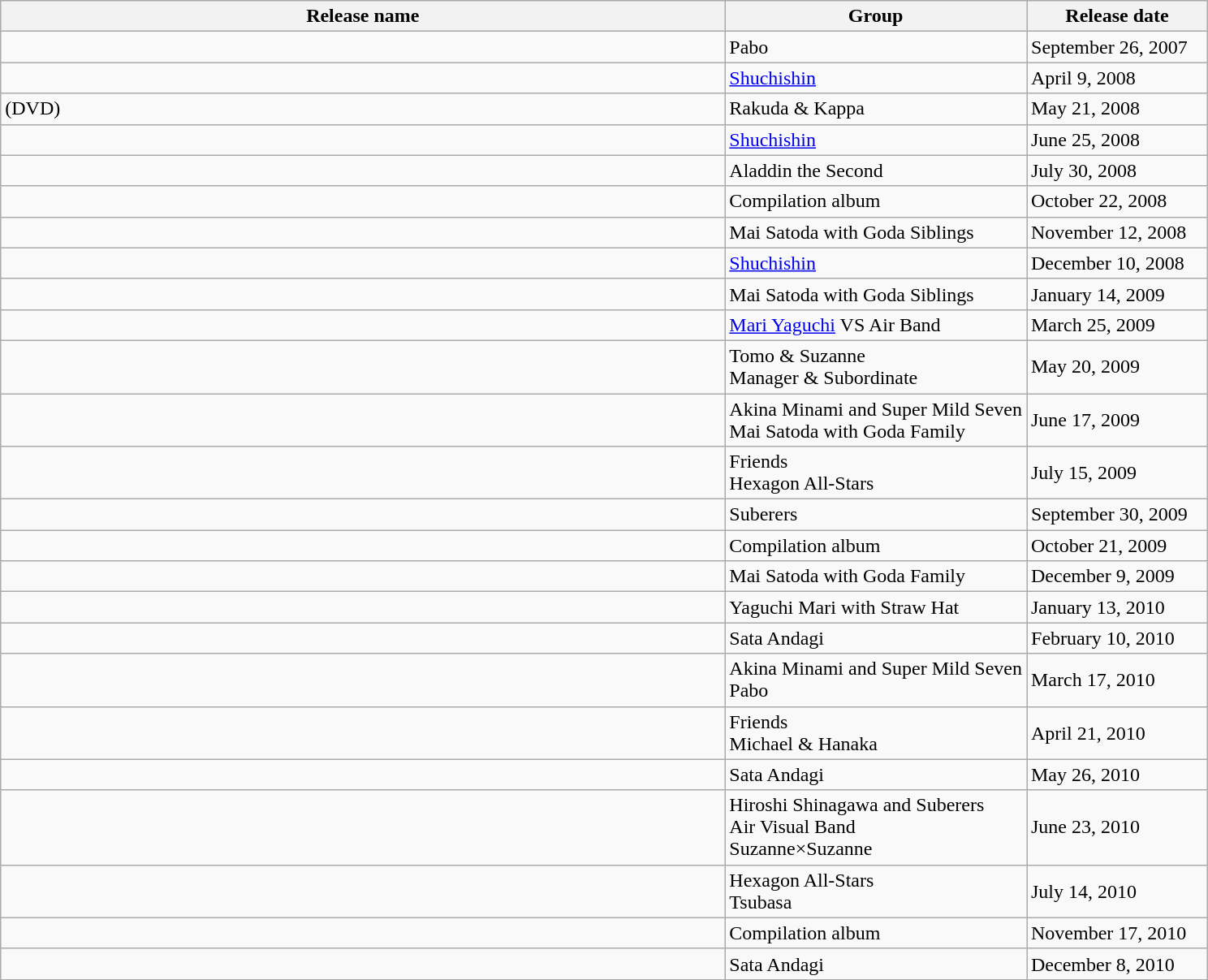<table class="wikitable">
<tr>
<th width="60%">Release name</th>
<th width="25%">Group</th>
<th width="15%">Release date</th>
</tr>
<tr>
<td></td>
<td>Pabo</td>
<td>September 26, 2007</td>
</tr>
<tr>
<td></td>
<td><a href='#'>Shuchishin</a></td>
<td>April 9, 2008</td>
</tr>
<tr>
<td> (DVD)</td>
<td>Rakuda & Kappa</td>
<td>May 21, 2008</td>
</tr>
<tr>
<td></td>
<td><a href='#'>Shuchishin</a></td>
<td>June 25, 2008</td>
</tr>
<tr>
<td></td>
<td>Aladdin the Second</td>
<td>July 30, 2008</td>
</tr>
<tr>
<td></td>
<td>Compilation album</td>
<td>October 22, 2008</td>
</tr>
<tr>
<td></td>
<td>Mai Satoda with Goda Siblings</td>
<td>November 12, 2008</td>
</tr>
<tr>
<td></td>
<td><a href='#'>Shuchishin</a></td>
<td>December 10, 2008</td>
</tr>
<tr>
<td></td>
<td>Mai Satoda with Goda Siblings</td>
<td>January 14, 2009</td>
</tr>
<tr>
<td></td>
<td><a href='#'>Mari Yaguchi</a> VS Air Band</td>
<td>March 25, 2009</td>
</tr>
<tr>
<td></td>
<td>Tomo & Suzanne<br>Manager & Subordinate</td>
<td>May 20, 2009</td>
</tr>
<tr>
<td></td>
<td>Akina Minami and Super Mild Seven<br>Mai Satoda with Goda Family</td>
<td>June 17, 2009</td>
</tr>
<tr>
<td></td>
<td>Friends<br>Hexagon All-Stars</td>
<td>July 15, 2009</td>
</tr>
<tr>
<td></td>
<td>Suberers</td>
<td>September 30, 2009</td>
</tr>
<tr>
<td></td>
<td>Compilation album</td>
<td>October 21, 2009</td>
</tr>
<tr>
<td></td>
<td>Mai Satoda with Goda Family</td>
<td>December 9, 2009</td>
</tr>
<tr>
<td></td>
<td>Yaguchi Mari with Straw Hat</td>
<td>January 13, 2010</td>
</tr>
<tr>
<td></td>
<td>Sata Andagi</td>
<td>February 10, 2010</td>
</tr>
<tr>
<td></td>
<td>Akina Minami and Super Mild Seven<br>Pabo</td>
<td>March 17, 2010</td>
</tr>
<tr>
<td></td>
<td>Friends<br>Michael & Hanaka</td>
<td>April 21, 2010</td>
</tr>
<tr>
<td></td>
<td>Sata Andagi</td>
<td>May 26, 2010</td>
</tr>
<tr>
<td></td>
<td>Hiroshi Shinagawa and Suberers<br>Air Visual Band<br>Suzanne×Suzanne</td>
<td>June 23, 2010</td>
</tr>
<tr>
<td></td>
<td>Hexagon All-Stars<br>Tsubasa</td>
<td>July 14, 2010</td>
</tr>
<tr>
<td></td>
<td>Compilation album</td>
<td>November 17, 2010</td>
</tr>
<tr>
<td></td>
<td>Sata Andagi</td>
<td>December 8, 2010</td>
</tr>
<tr>
</tr>
</table>
